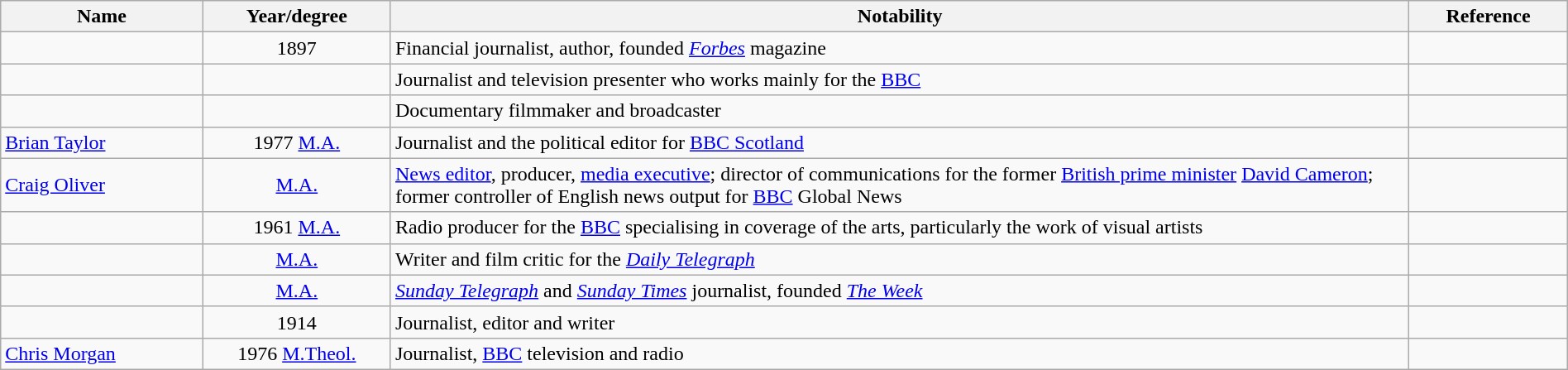<table class="wikitable sortable" style="width:100%">
<tr>
<th style="width:*;">Name</th>
<th style="width:12%;">Year/degree</th>
<th style="width:65%;" class="unsortable">Notability</th>
<th style="width:*;" class="unsortable">Reference</th>
</tr>
<tr>
<td></td>
<td style="text-align:center;">1897</td>
<td>Financial journalist, author, founded <em><a href='#'>Forbes</a></em> magazine</td>
<td style="text-align:center;"></td>
</tr>
<tr>
<td></td>
<td style="text-align:center;"></td>
<td>Journalist and television presenter who works mainly for the <a href='#'>BBC</a></td>
<td style="text-align:center;"></td>
</tr>
<tr>
<td></td>
<td style="text-align:center;"></td>
<td>Documentary filmmaker and broadcaster</td>
<td style="text-align:center;"></td>
</tr>
<tr>
<td><a href='#'>Brian Taylor</a></td>
<td style="text-align:center;">1977 <a href='#'>M.A.</a></td>
<td>Journalist and the political editor for <a href='#'>BBC Scotland</a></td>
<td style="text-align:center;"></td>
</tr>
<tr>
<td><a href='#'>Craig Oliver</a></td>
<td style="text-align:center;"><a href='#'>M.A.</a></td>
<td><a href='#'>News editor</a>, producer, <a href='#'>media executive</a>; director of communications for the former <a href='#'>British prime minister</a> <a href='#'>David Cameron</a>; former controller of English news output for <a href='#'>BBC</a> Global News</td>
<td style="text-align:center;"></td>
</tr>
<tr>
<td></td>
<td style="text-align:center;">1961 <a href='#'>M.A.</a></td>
<td>Radio producer for the <a href='#'>BBC</a> specialising in coverage of the arts, particularly the work of visual artists</td>
<td style="text-align:center;"></td>
</tr>
<tr>
<td></td>
<td style="text-align:center;"><a href='#'>M.A.</a></td>
<td>Writer and film critic for the <em><a href='#'>Daily Telegraph</a></em></td>
<td style="text-align:center;"></td>
</tr>
<tr>
<td></td>
<td style="text-align:center;"><a href='#'>M.A.</a></td>
<td><em><a href='#'>Sunday Telegraph</a></em> and <em><a href='#'>Sunday Times</a></em> journalist, founded <em><a href='#'>The Week</a></em></td>
<td style="text-align:center;"></td>
</tr>
<tr>
<td></td>
<td style="text-align:center;">1914</td>
<td>Journalist, editor and writer</td>
<td style="text-align:center;"></td>
</tr>
<tr>
<td><a href='#'>Chris Morgan</a></td>
<td style="text-align:center;">1976 <a href='#'>M.Theol.</a></td>
<td>Journalist, <a href='#'>BBC</a> television and radio</td>
<td style="text-align:center;"></td>
</tr>
</table>
